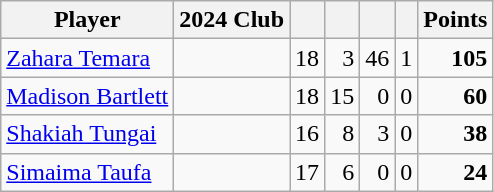<table class="wikitable sortable" style="text-align:right;">
<tr>
<th>Player</th>
<th>2024 Club</th>
<th></th>
<th></th>
<th></th>
<th></th>
<th>Points</th>
</tr>
<tr>
<td align=left><a href='#'>Zahara Temara</a></td>
<td align=center></td>
<td>18</td>
<td>3</td>
<td>46</td>
<td>1</td>
<td><strong>105</strong></td>
</tr>
<tr>
<td align=left><a href='#'>Madison Bartlett</a></td>
<td align=center></td>
<td>18</td>
<td>15</td>
<td>0</td>
<td>0</td>
<td><strong>60</strong></td>
</tr>
<tr>
<td align=left><a href='#'>Shakiah Tungai</a></td>
<td align=center></td>
<td>16</td>
<td>8</td>
<td>3</td>
<td>0</td>
<td><strong>38</strong></td>
</tr>
<tr>
<td align=left><a href='#'>Simaima Taufa</a></td>
<td align=center></td>
<td>17</td>
<td>6</td>
<td>0</td>
<td>0</td>
<td><strong>24</strong></td>
</tr>
</table>
